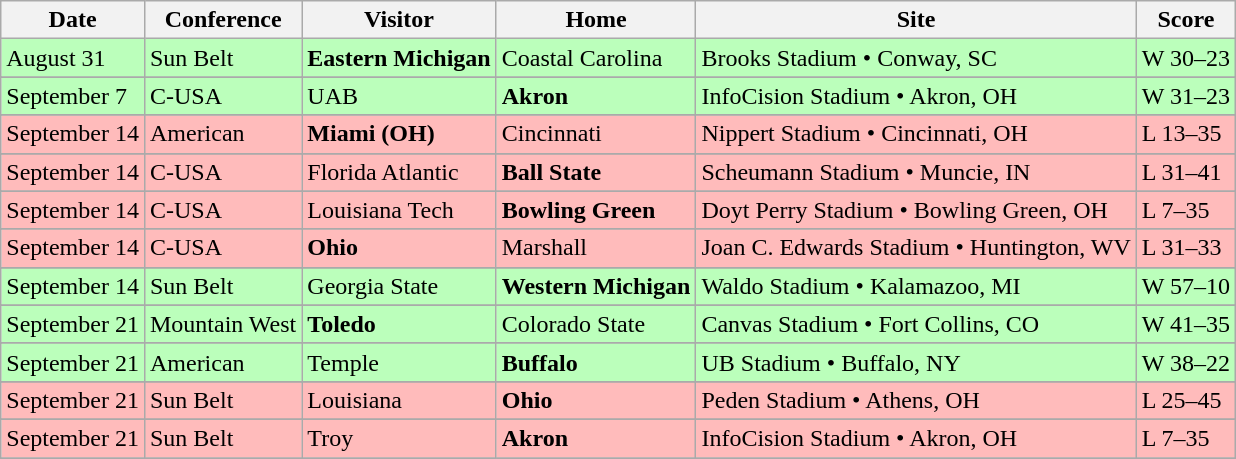<table class="wikitable">
<tr>
<th>Date</th>
<th>Conference</th>
<th>Visitor</th>
<th>Home</th>
<th>Site</th>
<th>Score</th>
</tr>
<tr style="background:#bfb">
<td>August 31</td>
<td>Sun Belt</td>
<td><strong>Eastern Michigan</strong></td>
<td>Coastal Carolina</td>
<td>Brooks Stadium • Conway, SC</td>
<td>W 30–23</td>
</tr>
<tr>
</tr>
<tr style="background:#bfb">
<td>September 7</td>
<td>C-USA</td>
<td>UAB</td>
<td><strong>Akron</strong></td>
<td>InfoCision Stadium • Akron, OH</td>
<td>W 31–23</td>
</tr>
<tr>
</tr>
<tr style="background:#fbb">
<td>September 14</td>
<td>American</td>
<td><strong>Miami (OH)</strong></td>
<td>Cincinnati</td>
<td>Nippert Stadium • Cincinnati, OH</td>
<td>L 13–35</td>
</tr>
<tr>
</tr>
<tr style="background:#fbb">
<td>September 14</td>
<td>C-USA</td>
<td>Florida Atlantic</td>
<td><strong>Ball State</strong></td>
<td>Scheumann Stadium • Muncie, IN</td>
<td>L 31–41</td>
</tr>
<tr>
</tr>
<tr style="background:#fbb">
<td>September 14</td>
<td>C-USA</td>
<td>Louisiana Tech</td>
<td><strong>Bowling Green</strong></td>
<td>Doyt Perry Stadium • Bowling Green, OH</td>
<td>L 7–35</td>
</tr>
<tr>
</tr>
<tr style="background:#fbb">
<td>September 14</td>
<td>C-USA</td>
<td><strong>Ohio</strong></td>
<td>Marshall</td>
<td>Joan C. Edwards Stadium • Huntington, WV</td>
<td>L 31–33</td>
</tr>
<tr>
</tr>
<tr style="background:#bfb">
<td>September 14</td>
<td>Sun Belt</td>
<td>Georgia State</td>
<td><strong>Western Michigan</strong></td>
<td>Waldo Stadium • Kalamazoo, MI</td>
<td>W 57–10</td>
</tr>
<tr>
</tr>
<tr style="background:#bfb">
<td>September 21</td>
<td>Mountain West</td>
<td><strong>Toledo</strong></td>
<td>Colorado State</td>
<td>Canvas Stadium • Fort Collins, CO</td>
<td>W 41–35</td>
</tr>
<tr>
</tr>
<tr style="background:#bfb">
<td>September 21</td>
<td>American</td>
<td>Temple</td>
<td><strong>Buffalo</strong></td>
<td>UB Stadium • Buffalo, NY</td>
<td>W 38–22</td>
</tr>
<tr>
</tr>
<tr style="background:#fbb">
<td>September 21</td>
<td>Sun Belt</td>
<td>Louisiana</td>
<td><strong>Ohio</strong></td>
<td>Peden Stadium • Athens, OH</td>
<td>L 25–45</td>
</tr>
<tr>
</tr>
<tr style="background:#fbb">
<td>September 21</td>
<td>Sun Belt</td>
<td>Troy</td>
<td><strong>Akron</strong></td>
<td>InfoCision Stadium • Akron, OH</td>
<td>L 7–35</td>
</tr>
<tr>
</tr>
</table>
